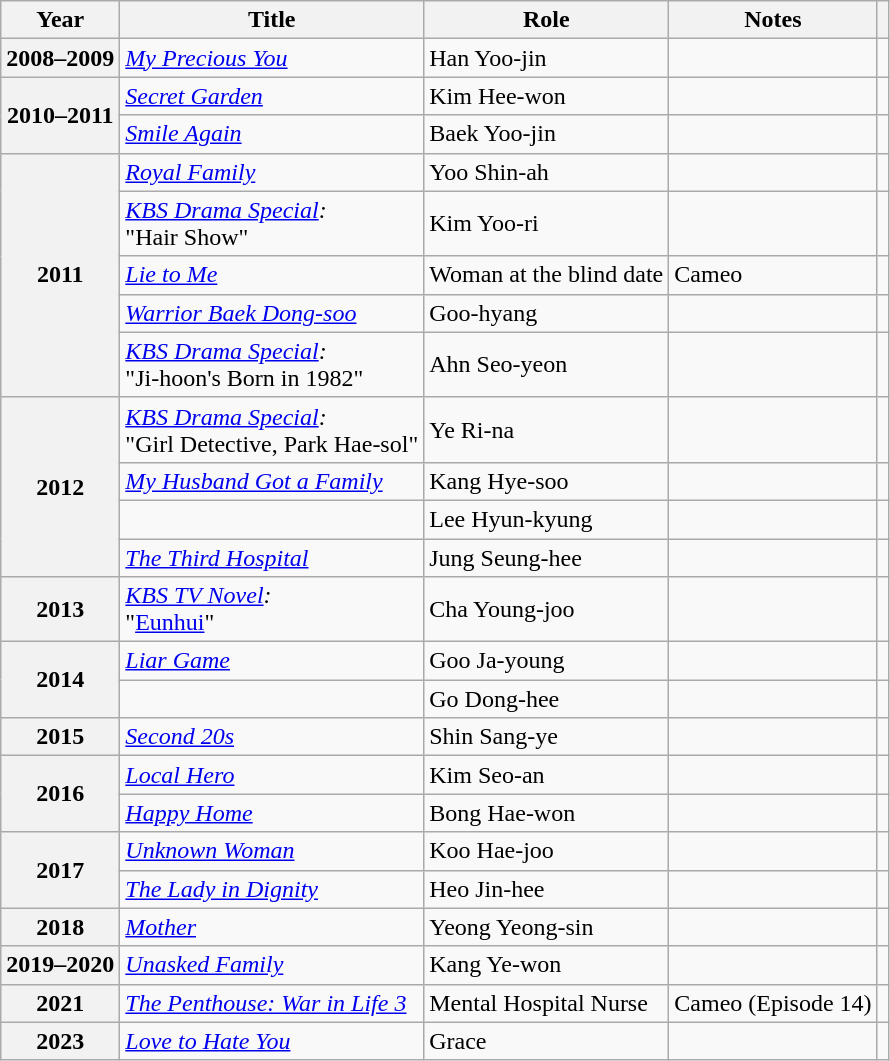<table class="wikitable sortable plainrowheaders">
<tr>
<th scope="col">Year</th>
<th scope="col">Title</th>
<th scope="col">Role</th>
<th scope="col">Notes</th>
<th scope="col" class="unsortable"></th>
</tr>
<tr>
<th scope="row">2008–2009</th>
<td><em><a href='#'>My Precious You</a></em></td>
<td>Han Yoo-jin</td>
<td></td>
<td></td>
</tr>
<tr>
<th scope="row" rowspan=2>2010–2011</th>
<td><em><a href='#'>Secret Garden</a></em></td>
<td>Kim Hee-won</td>
<td></td>
<td></td>
</tr>
<tr>
<td><em><a href='#'>Smile Again</a></em></td>
<td>Baek Yoo-jin</td>
<td></td>
<td></td>
</tr>
<tr>
<th scope="row" rowspan=5>2011</th>
<td><em><a href='#'>Royal Family</a></em></td>
<td>Yoo Shin-ah</td>
<td></td>
<td></td>
</tr>
<tr>
<td><em><a href='#'>KBS Drama Special</a>:</em><br>"Hair Show"</td>
<td>Kim Yoo-ri</td>
<td></td>
<td></td>
</tr>
<tr>
<td><em><a href='#'>Lie to Me</a></em></td>
<td>Woman at the blind date</td>
<td>Cameo</td>
<td></td>
</tr>
<tr>
<td><em><a href='#'>Warrior Baek Dong-soo</a></em></td>
<td>Goo-hyang</td>
<td></td>
<td></td>
</tr>
<tr>
<td><em><a href='#'>KBS Drama Special</a>:</em><br>"Ji-hoon's Born in 1982"</td>
<td>Ahn Seo-yeon</td>
<td></td>
<td></td>
</tr>
<tr>
<th scope="row" rowspan=4>2012</th>
<td><em><a href='#'>KBS Drama Special</a>:</em><br>"Girl Detective, Park Hae-sol"</td>
<td>Ye Ri-na</td>
<td></td>
<td></td>
</tr>
<tr>
<td><em><a href='#'>My Husband Got a Family</a></em></td>
<td>Kang Hye-soo</td>
<td></td>
<td></td>
</tr>
<tr>
<td><em></em></td>
<td>Lee Hyun-kyung</td>
<td></td>
<td></td>
</tr>
<tr>
<td><em><a href='#'>The Third Hospital</a></em></td>
<td>Jung Seung-hee</td>
<td></td>
<td></td>
</tr>
<tr>
<th scope="row">2013</th>
<td><em><a href='#'>KBS TV Novel</a>:</em><br>"<a href='#'>Eunhui</a>"</td>
<td>Cha Young-joo</td>
<td></td>
<td></td>
</tr>
<tr>
<th scope="row" rowspan=2>2014</th>
<td><em><a href='#'>Liar Game</a></em></td>
<td>Goo Ja-young</td>
<td></td>
<td></td>
</tr>
<tr>
<td><em></em></td>
<td>Go Dong-hee</td>
<td></td>
<td></td>
</tr>
<tr>
<th scope="row">2015</th>
<td><em><a href='#'>Second 20s</a></em></td>
<td>Shin Sang-ye</td>
<td></td>
<td></td>
</tr>
<tr>
<th scope="row"  rowspan=2>2016</th>
<td><em><a href='#'>Local Hero</a></em></td>
<td>Kim Seo-an</td>
<td></td>
<td></td>
</tr>
<tr>
<td><em><a href='#'>Happy Home</a></em></td>
<td>Bong Hae-won</td>
<td></td>
<td></td>
</tr>
<tr>
<th scope="row"  rowspan=2>2017</th>
<td><em><a href='#'>Unknown Woman</a></em></td>
<td>Koo Hae-joo</td>
<td></td>
<td></td>
</tr>
<tr>
<td><em><a href='#'>The Lady in Dignity</a></em></td>
<td>Heo Jin-hee</td>
<td></td>
<td></td>
</tr>
<tr>
<th scope="row">2018</th>
<td><em><a href='#'>Mother</a></em></td>
<td>Yeong Yeong-sin</td>
<td></td>
<td></td>
</tr>
<tr>
<th scope="row">2019–2020</th>
<td><em><a href='#'>Unasked Family</a></em></td>
<td>Kang Ye-won</td>
<td></td>
<td></td>
</tr>
<tr>
<th scope="row">2021</th>
<td><em><a href='#'>The Penthouse: War in Life 3</a></em></td>
<td>Mental Hospital Nurse</td>
<td>Cameo (Episode 14)</td>
<td></td>
</tr>
<tr>
<th scope="row">2023</th>
<td><em><a href='#'>Love to Hate You</a></em></td>
<td>Grace</td>
<td></td>
<td></td>
</tr>
</table>
